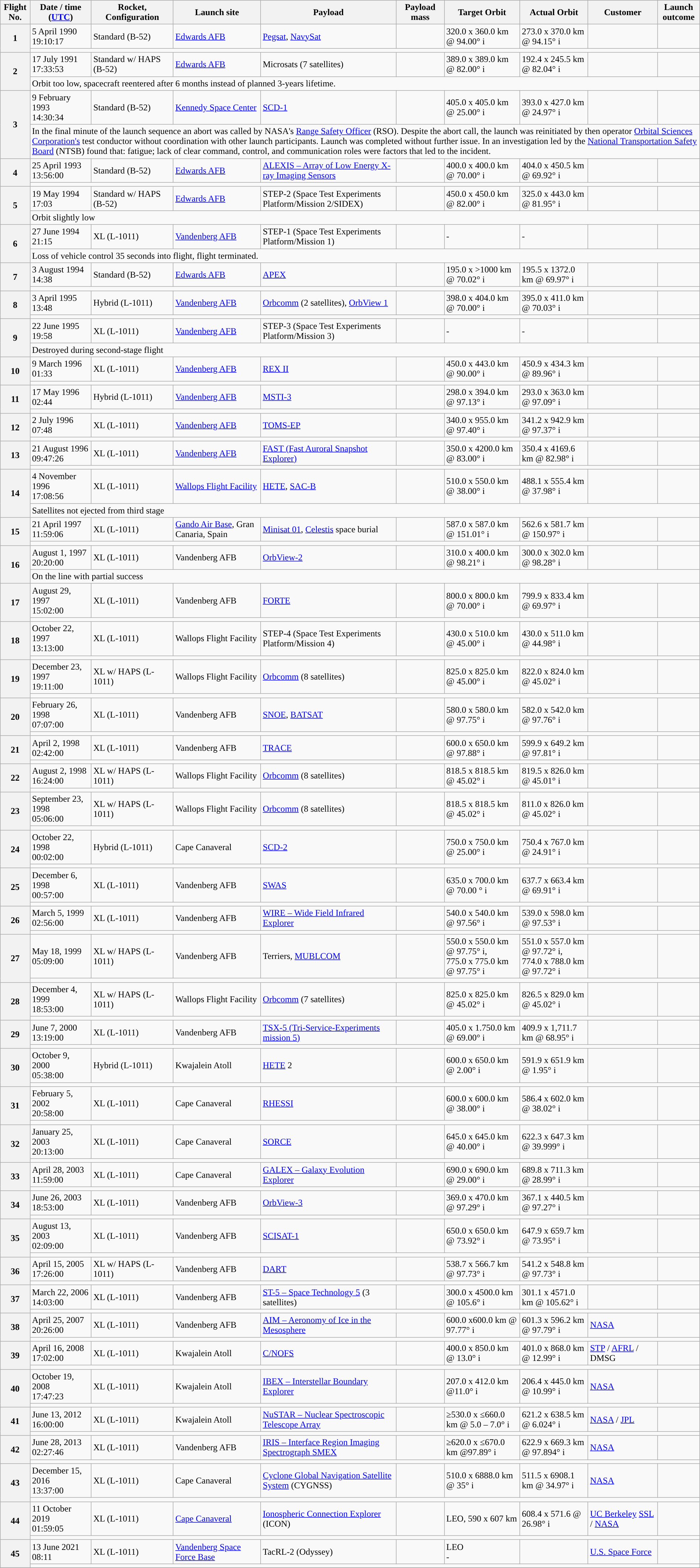<table class="wikitable plainrowheaders" style="width: 100%;">
<tr>
<th scope="col">Flight No.</th>
<th scope="col">Date / time (<a href='#'>UTC</a>)</th>
<th scope="col">Rocket, <br> Configuration</th>
<th scope="col">Launch site</th>
<th scope="col">Payload</th>
<th scope="col">Payload mass</th>
<th scope="col">Target Orbit</th>
<th>Actual Orbit</th>
<th scope="col">Customer</th>
<th scope="col">Launch <br> outcome</th>
</tr>
<tr>
<th scope="row" rowspan=2 style="text-align:center;">1</th>
<td>5 April 1990<br>19:10:17</td>
<td>Standard (B-52)</td>
<td><a href='#'>Edwards AFB</a></td>
<td><a href='#'>Pegsat</a>, <a href='#'>NavySat</a></td>
<td></td>
<td>320.0 x 360.0 km @ 94.00° i</td>
<td>273.0 x 370.0 km @ 94.15° i</td>
<td></td>
<td></td>
</tr>
<tr>
<td colspan="9"></td>
</tr>
<tr>
<th scope="row" rowspan=2 style="text-align:center;">2</th>
<td>17 July 1991<br>17:33:53</td>
<td>Standard w/ HAPS (B-52)</td>
<td><a href='#'>Edwards AFB</a></td>
<td>Microsats (7 satellites)</td>
<td></td>
<td>389.0 x 389.0 km @ 82.00° i</td>
<td>192.4 x 245.5 km @ 82.04° i</td>
<td></td>
<td></td>
</tr>
<tr>
<td colspan="9">Orbit too low, spacecraft reentered after 6 months instead of planned 3-years lifetime.</td>
</tr>
<tr>
<th scope="row" rowspan=2 style="text-align:center;">3</th>
<td>9 February 1993<br>14:30:34</td>
<td>Standard (B-52)</td>
<td><a href='#'>Kennedy Space Center</a></td>
<td><a href='#'>SCD-1</a></td>
<td></td>
<td>405.0 x 405.0 km @ 25.00° i</td>
<td>393.0 x 427.0 km @ 24.97° i</td>
<td></td>
<td></td>
</tr>
<tr>
<td colspan="9">In the final minute of the launch sequence an abort was called by NASA's <a href='#'>Range Safety Officer</a> (RSO). Despite the abort call, the launch was reinitiated by then operator <a href='#'>Orbital Sciences Corporation's</a> test conductor without coordination with other launch participants. Launch was completed without further issue. In an investigation led by the <a href='#'>National Transportation Safety Board</a> (NTSB) found that: fatigue; lack of clear command, control, and communication roles were factors that led to the incident.</td>
</tr>
<tr>
<th scope="row" rowspan=2 style="text-align:center;">4</th>
<td>25 April 1993<br>13:56:00</td>
<td>Standard (B-52)</td>
<td><a href='#'>Edwards AFB</a></td>
<td><a href='#'>ALEXIS – Array of Low Energy X-ray Imaging Sensors</a></td>
<td></td>
<td>400.0 x 400.0 km @ 70.00° i</td>
<td>404.0 x 450.5 km @ 69.92° i</td>
<td></td>
<td></td>
</tr>
<tr>
<td colspan="9"></td>
</tr>
<tr>
<th scope="row" rowspan=2 style="text-align:center;">5</th>
<td>19 May 1994<br>17:03</td>
<td>Standard w/ HAPS (B-52)</td>
<td><a href='#'>Edwards AFB</a></td>
<td>STEP-2 (Space Test Experiments Platform/Mission 2/SIDEX)</td>
<td></td>
<td>450.0 x 450.0 km @ 82.00° i</td>
<td>325.0 x 443.0 km @ 81.95° i</td>
<td></td>
<td></td>
</tr>
<tr>
<td colspan="9">Orbit slightly low</td>
</tr>
<tr>
<th scope="row" rowspan=2 style="text-align:center;">6</th>
<td>27 June 1994<br>21:15</td>
<td>XL (L-1011)</td>
<td><a href='#'>Vandenberg AFB</a></td>
<td>STEP-1 (Space Test Experiments Platform/Mission 1)</td>
<td></td>
<td>-</td>
<td>-</td>
<td></td>
<td></td>
</tr>
<tr>
<td colspan="9">Loss of vehicle control 35 seconds into flight, flight terminated.</td>
</tr>
<tr>
<th scope="row" rowspan=2 style="text-align:center;">7</th>
<td>3 August 1994<br>14:38</td>
<td>Standard (B-52)</td>
<td><a href='#'>Edwards AFB</a></td>
<td><a href='#'>APEX</a></td>
<td></td>
<td>195.0 x >1000 km @ 70.02° i</td>
<td>195.5 x 1372.0 km @ 69.97° i</td>
<td></td>
<td></td>
</tr>
<tr>
<td colspan="9"></td>
</tr>
<tr>
<th scope="row" rowspan=2 style="text-align:center;">8</th>
<td>3 April 1995<br>13:48</td>
<td>Hybrid (L-1011)</td>
<td><a href='#'>Vandenberg AFB</a></td>
<td><a href='#'>Orbcomm</a> (2 satellites), <a href='#'>OrbView 1</a></td>
<td></td>
<td>398.0 x 404.0 km @ 70.00° i</td>
<td>395.0 x 411.0 km @ 70.03° i</td>
<td></td>
<td></td>
</tr>
<tr>
<td colspan="9"></td>
</tr>
<tr>
<th scope="row" rowspan=2 style="text-align:center;">9</th>
<td>22 June 1995<br>19:58</td>
<td>XL (L-1011)</td>
<td><a href='#'>Vandenberg AFB</a></td>
<td>STEP-3 (Space Test Experiments Platform/Mission 3)</td>
<td></td>
<td>-</td>
<td>-</td>
<td></td>
<td></td>
</tr>
<tr>
<td colspan="9">Destroyed during second-stage flight</td>
</tr>
<tr>
<th scope="row" rowspan=2 style="text-align:center;">10</th>
<td>9 March 1996<br>01:33</td>
<td>XL (L-1011)</td>
<td><a href='#'>Vandenberg AFB</a></td>
<td><a href='#'>REX II</a></td>
<td></td>
<td>450.0 x 443.0 km @ 90.00° i</td>
<td>450.9 x 434.3 km @ 89.96° i</td>
<td></td>
<td></td>
</tr>
<tr>
<td colspan="9"></td>
</tr>
<tr>
<th scope="row" rowspan=2 style="text-align:center;">11</th>
<td>17 May 1996<br>02:44</td>
<td>Hybrid (L-1011)</td>
<td><a href='#'>Vandenberg AFB</a></td>
<td><a href='#'>MSTI-3</a></td>
<td></td>
<td>298.0 x 394.0 km @ 97.13° i</td>
<td>293.0 x 363.0 km @ 97.09° i</td>
<td></td>
<td></td>
</tr>
<tr>
<td colspan="9"></td>
</tr>
<tr>
<th scope="row" rowspan=2 style="text-align:center;">12</th>
<td>2 July 1996<br>07:48</td>
<td>XL (L-1011)</td>
<td><a href='#'>Vandenberg AFB</a></td>
<td><a href='#'>TOMS-EP</a></td>
<td></td>
<td>340.0 x 955.0 km @ 97.40° i</td>
<td>341.2 x 942.9 km @ 97.37° i</td>
<td></td>
<td></td>
</tr>
<tr>
<td colspan="9"></td>
</tr>
<tr>
<th scope="row" rowspan=2 style="text-align:center;">13</th>
<td>21 August 1996<br>09:47:26</td>
<td>XL (L-1011)</td>
<td><a href='#'>Vandenberg AFB</a></td>
<td><a href='#'>FAST (Fast Auroral Snapshot Explorer)</a></td>
<td></td>
<td>350.0 x 4200.0 km @ 83.00° i</td>
<td>350.4 x 4169.6 km @ 82.98° i</td>
<td></td>
<td></td>
</tr>
<tr>
<td colspan="9"></td>
</tr>
<tr>
<th scope="row" rowspan=2 style="text-align:center;">14</th>
<td>4 November 1996<br>17:08:56</td>
<td>XL (L-1011)</td>
<td><a href='#'>Wallops Flight Facility</a></td>
<td><a href='#'>HETE</a>, <a href='#'>SAC-B</a></td>
<td></td>
<td>510.0 x 550.0 km @ 38.00° i</td>
<td>488.1 x 555.4 km @ 37.98° i</td>
<td></td>
<td></td>
</tr>
<tr>
<td colspan="9">Satellites not ejected from third stage</td>
</tr>
<tr>
<th scope="row" rowspan=2 style="text-align:center;">15</th>
<td>21 April 1997<br>11:59:06</td>
<td>XL (L-1011)</td>
<td><a href='#'>Gando Air Base</a>, Gran Canaria, Spain</td>
<td><a href='#'>Minisat 01</a>, <a href='#'>Celestis</a> space burial</td>
<td></td>
<td>587.0 x 587.0 km @ 151.01° i</td>
<td>562.6 x 581.7 km @ 150.97° i</td>
<td></td>
<td></td>
</tr>
<tr>
<td colspan="9"></td>
</tr>
<tr>
<th scope="row" rowspan=2 style="text-align:center;">16</th>
<td>August 1, 1997<br>20:20:00</td>
<td>XL (L-1011)</td>
<td>Vandenberg AFB</td>
<td><a href='#'>OrbView-2</a></td>
<td></td>
<td>310.0 x 400.0 km @ 98.21° i</td>
<td>300.0 x 302.0 km @ 98.28° i</td>
<td></td>
<td></td>
</tr>
<tr>
<td colspan="9">On the line with partial success</td>
</tr>
<tr>
<th scope="row" rowspan=2 style="text-align:center;">17</th>
<td>August 29, 1997<br>15:02:00</td>
<td>XL (L-1011)</td>
<td>Vandenberg AFB</td>
<td><a href='#'>FORTE</a></td>
<td></td>
<td>800.0 x 800.0 km @ 70.00° i</td>
<td>799.9 x 833.4 km @ 69.97° i</td>
<td></td>
<td></td>
</tr>
<tr>
<td colspan="9"></td>
</tr>
<tr>
<th scope="row" rowspan=2 style="text-align:center;">18</th>
<td>October 22, 1997<br>13:13:00</td>
<td>XL (L-1011)</td>
<td>Wallops Flight Facility</td>
<td>STEP-4 (Space Test Experiments Platform/Mission 4)</td>
<td></td>
<td>430.0 x 510.0 km @ 45.00° i</td>
<td>430.0 x 511.0 km @ 44.98° i</td>
<td></td>
<td></td>
</tr>
<tr>
<td colspan="9"></td>
</tr>
<tr>
<th scope="row" rowspan=2 style="text-align:center;">19</th>
<td>December 23, 1997<br>19:11:00</td>
<td>XL w/ HAPS (L-1011)</td>
<td>Wallops Flight Facility</td>
<td><a href='#'>Orbcomm</a> (8 satellites)</td>
<td></td>
<td>825.0 x 825.0 km @ 45.00° i</td>
<td>822.0 x 824.0 km @ 45.02° i</td>
<td></td>
<td></td>
</tr>
<tr>
<td colspan="9"></td>
</tr>
<tr>
<th scope="row" rowspan=2 style="text-align:center;">20</th>
<td>February 26, 1998<br>07:07:00</td>
<td>XL (L-1011)</td>
<td>Vandenberg AFB</td>
<td><a href='#'>SNOE</a>, <a href='#'>BATSAT</a></td>
<td></td>
<td>580.0 x 580.0 km @ 97.75° i</td>
<td>582.0 x 542.0 km @ 97.76° i</td>
<td></td>
<td></td>
</tr>
<tr>
<td colspan="9"></td>
</tr>
<tr>
<th scope="row" rowspan=2 style="text-align:center;">21</th>
<td>April 2, 1998<br>02:42:00</td>
<td>XL (L-1011)</td>
<td>Vandenberg AFB</td>
<td><a href='#'>TRACE</a></td>
<td></td>
<td>600.0 x 650.0 km @ 97.88° i</td>
<td>599.9 x 649.2 km @ 97.81° i</td>
<td></td>
<td></td>
</tr>
<tr>
<td colspan="9"></td>
</tr>
<tr>
<th scope="row" rowspan=2 style="text-align:center;">22</th>
<td>August 2, 1998<br>16:24:00</td>
<td>XL w/ HAPS (L-1011)</td>
<td>Wallops Flight Facility</td>
<td><a href='#'>Orbcomm</a> (8 satellites)</td>
<td></td>
<td>818.5 x 818.5 km @ 45.02° i</td>
<td>819.5 x 826.0 km @ 45.01° i</td>
<td></td>
<td></td>
</tr>
<tr>
<td colspan="9"></td>
</tr>
<tr>
<th scope="row" rowspan=2 style="text-align:center;">23</th>
<td>September 23, 1998<br>05:06:00</td>
<td>XL w/ HAPS (L-1011)</td>
<td>Wallops Flight Facility</td>
<td><a href='#'>Orbcomm</a> (8 satellites)</td>
<td></td>
<td>818.5 x 818.5 km @ 45.02° i</td>
<td>811.0 x 826.0 km @ 45.02° i</td>
<td></td>
<td></td>
</tr>
<tr>
<td colspan="9"></td>
</tr>
<tr>
<th scope="row" rowspan=2 style="text-align:center;">24</th>
<td>October 22, 1998<br>00:02:00</td>
<td>Hybrid (L-1011)</td>
<td>Cape Canaveral</td>
<td><a href='#'>SCD-2</a></td>
<td></td>
<td>750.0 x 750.0 km @ 25.00° i</td>
<td>750.4 x 767.0 km @ 24.91° i</td>
<td></td>
<td></td>
</tr>
<tr>
<td colspan="9"></td>
</tr>
<tr>
<th scope="row" rowspan=2 style="text-align:center;">25</th>
<td>December 6, 1998<br>00:57:00</td>
<td>XL (L-1011)</td>
<td>Vandenberg AFB</td>
<td><a href='#'>SWAS</a></td>
<td></td>
<td>635.0 x 700.0 km @ 70.00 ° i</td>
<td>637.7 x 663.4 km @ 69.91° i</td>
<td></td>
<td></td>
</tr>
<tr>
<td colspan="9"></td>
</tr>
<tr>
<th scope="row" rowspan=2 style="text-align:center;">26</th>
<td>March 5, 1999<br>02:56:00</td>
<td>XL (L-1011)</td>
<td>Vandenberg AFB</td>
<td><a href='#'>WIRE – Wide Field Infrared Explorer</a></td>
<td></td>
<td>540.0 x 540.0 km @ 97.56° i</td>
<td>539.0 x 598.0 km @ 97.53° i</td>
<td></td>
<td></td>
</tr>
<tr>
<td colspan="9"></td>
</tr>
<tr>
<th scope="row" rowspan=2 style="text-align:center;">27</th>
<td>May 18, 1999<br>05:09:00</td>
<td>XL w/ HAPS (L-1011)</td>
<td>Vandenberg AFB</td>
<td>Terriers, <a href='#'>MUBLCOM</a></td>
<td></td>
<td>550.0 x 550.0 km @ 97.75° i,<br>775.0 x 775.0 km @ 97.75° i</td>
<td>551.0 x 557.0 km @ 97.72° i,<br>774.0 x 788.0 km @ 97.72° i</td>
<td></td>
<td></td>
</tr>
<tr>
<td colspan="9"></td>
</tr>
<tr>
<th scope="row" rowspan=2 style="text-align:center;">28</th>
<td>December 4, 1999<br>18:53:00</td>
<td>XL w/ HAPS (L-1011)</td>
<td>Wallops Flight Facility</td>
<td><a href='#'>Orbcomm</a> (7 satellites)</td>
<td></td>
<td>825.0 x 825.0 km @ 45.02° i</td>
<td>826.5 x 829.0 km @ 45.02° i</td>
<td></td>
<td></td>
</tr>
<tr>
<td colspan="9"></td>
</tr>
<tr>
<th scope="row" rowspan=2 style="text-align:center;">29</th>
<td>June 7, 2000<br>13:19:00</td>
<td>XL (L-1011)</td>
<td>Vandenberg AFB</td>
<td><a href='#'>TSX-5 (Tri-Service-Experiments mission 5)</a></td>
<td></td>
<td>405.0 x 1.750.0 km @ 69.00° i</td>
<td>409.9 x 1,711.7 km @ 68.95° i</td>
<td></td>
<td></td>
</tr>
<tr>
<td colspan="9"></td>
</tr>
<tr>
<th scope="row" rowspan=2 style="text-align:center;">30</th>
<td>October 9, 2000<br>05:38:00</td>
<td>Hybrid (L-1011)</td>
<td>Kwajalein Atoll</td>
<td><a href='#'>HETE</a> 2</td>
<td></td>
<td>600.0 x 650.0 km @ 2.00° i</td>
<td>591.9 x 651.9 km @ 1.95° i</td>
<td></td>
<td></td>
</tr>
<tr>
<td colspan="9"></td>
</tr>
<tr>
<th scope="row" rowspan=2 style="text-align:center;">31</th>
<td>February 5, 2002<br>20:58:00</td>
<td>XL (L-1011)</td>
<td>Cape Canaveral</td>
<td><a href='#'>RHESSI</a></td>
<td></td>
<td>600.0 x 600.0 km @ 38.00° i</td>
<td>586.4 x 602.0 km @ 38.02° i</td>
<td></td>
<td></td>
</tr>
<tr>
<td colspan="9"></td>
</tr>
<tr>
<th scope="row" rowspan=2 style="text-align:center;">32</th>
<td>January 25, 2003<br>20:13:00</td>
<td>XL (L-1011)</td>
<td>Cape Canaveral</td>
<td><a href='#'>SORCE</a></td>
<td></td>
<td>645.0 x 645.0 km @ 40.00° i</td>
<td>622.3 x 647.3 km @ 39.999° i</td>
<td></td>
<td></td>
</tr>
<tr>
<td colspan="9"></td>
</tr>
<tr>
<th scope="row" rowspan=2 style="text-align:center;">33</th>
<td>April 28, 2003<br>11:59:00</td>
<td>XL (L-1011)</td>
<td>Cape Canaveral</td>
<td><a href='#'>GALEX – Galaxy Evolution Explorer</a></td>
<td></td>
<td>690.0 x 690.0 km @ 29.00° i</td>
<td>689.8 x 711.3 km @ 28.99° i</td>
<td></td>
<td></td>
</tr>
<tr>
<td colspan="9"></td>
</tr>
<tr>
<th scope="row" rowspan=2 style="text-align:center;">34</th>
<td>June 26, 2003<br>18:53:00</td>
<td>XL (L-1011)</td>
<td>Vandenberg AFB</td>
<td><a href='#'>OrbView-3</a></td>
<td></td>
<td>369.0 x 470.0 km @ 97.29° i</td>
<td>367.1 x 440.5 km @ 97.27° i</td>
<td></td>
<td></td>
</tr>
<tr>
<td colspan="9"></td>
</tr>
<tr>
<th scope="row" rowspan=2 style="text-align:center;">35</th>
<td>August 13, 2003<br>02:09:00</td>
<td>XL (L-1011)</td>
<td>Vandenberg AFB</td>
<td><a href='#'>SCISAT-1</a></td>
<td></td>
<td>650.0 x 650.0 km @ 73.92° i</td>
<td>647.9 x 659.7 km @ 73.95° i</td>
<td></td>
<td></td>
</tr>
<tr>
<td colspan="9"></td>
</tr>
<tr>
<th scope="row" rowspan=2 style="text-align:center;">36</th>
<td>April 15, 2005<br>17:26:00</td>
<td>XL w/ HAPS (L-1011)</td>
<td>Vandenberg AFB</td>
<td><a href='#'>DART</a></td>
<td></td>
<td>538.7 x 566.7 km @ 97.73° i</td>
<td>541.2 x 548.8 km @ 97.73° i</td>
<td></td>
<td></td>
</tr>
<tr>
<td colspan="9"></td>
</tr>
<tr>
<th scope="row" rowspan=2 style="text-align:center;">37</th>
<td>March 22, 2006<br>14:03:00</td>
<td>XL (L-1011)</td>
<td>Vandenberg AFB</td>
<td><a href='#'>ST-5 – Space Technology 5</a> (3 satellites)</td>
<td></td>
<td>300.0 x 4500.0 km @ 105.6° i</td>
<td>301.1 x 4571.0 km @ 105.62° i</td>
<td></td>
<td></td>
</tr>
<tr>
<td colspan="9"></td>
</tr>
<tr>
<th scope="row" rowspan=2 style="text-align:center;">38</th>
<td>April 25, 2007<br>20:26:00</td>
<td>XL (L-1011)</td>
<td>Vandenberg AFB</td>
<td><a href='#'>AIM – Aeronomy of Ice in the Mesosphere</a></td>
<td></td>
<td>600.0 x600.0 km @ 97.77° i</td>
<td>601.3 x 596.2 km @ 97.79° i</td>
<td><a href='#'>NASA</a></td>
<td></td>
</tr>
<tr>
<td colspan="9"></td>
</tr>
<tr>
<th scope="row" rowspan=2 style="text-align:center;">39</th>
<td>April 16, 2008<br>17:02:00</td>
<td>XL (L-1011)</td>
<td>Kwajalein Atoll</td>
<td><a href='#'>C/NOFS</a></td>
<td></td>
<td>400.0 x 850.0 km @ 13.0° i</td>
<td>401.0 x 868.0 km @ 12.99° i</td>
<td><a href='#'>STP</a> / <a href='#'>AFRL</a> / DMSG</td>
<td></td>
</tr>
<tr>
<td colspan="9"></td>
</tr>
<tr>
<th scope="row" rowspan=2 style="text-align:center;">40</th>
<td>October 19, 2008<br>17:47:23</td>
<td>XL (L-1011)</td>
<td>Kwajalein Atoll</td>
<td><a href='#'>IBEX – Interstellar Boundary Explorer</a></td>
<td></td>
<td>207.0 x 412.0 km @11.0° i</td>
<td>206.4 x 445.0 km @ 10.99° i</td>
<td><a href='#'>NASA</a></td>
<td></td>
</tr>
<tr>
<td colspan="9"></td>
</tr>
<tr>
<th scope="row" rowspan=2 style="text-align:center;">41</th>
<td>June 13, 2012<br>16:00:00</td>
<td>XL (L-1011)</td>
<td>Kwajalein Atoll</td>
<td><a href='#'>NuSTAR – Nuclear Spectroscopic Telescope Array</a></td>
<td></td>
<td>≥530.0 x ≤660.0 km @ 5.0 – 7.0° i</td>
<td>621.2 x 638.5 km @ 6.024° i</td>
<td><a href='#'>NASA</a> / <a href='#'>JPL</a></td>
<td></td>
</tr>
<tr>
<td colspan="9"></td>
</tr>
<tr>
<th scope="row" rowspan=2 style="text-align:center;">42</th>
<td>June 28, 2013<br>02:27:46</td>
<td>XL (L-1011)</td>
<td>Vandenberg AFB</td>
<td><a href='#'>IRIS – Interface Region Imaging Spectrograph SMEX</a></td>
<td></td>
<td>≥620.0 x ≤670.0 km @97.89° i</td>
<td>622.9 x 669.3 km @ 97.894° i</td>
<td><a href='#'>NASA</a></td>
<td></td>
</tr>
<tr>
<td colspan="9"></td>
</tr>
<tr>
<th scope="row" rowspan=2 style="text-align:center;">43</th>
<td>December 15, 2016<br>13:37:00</td>
<td>XL (L-1011)</td>
<td>Cape Canaveral</td>
<td><a href='#'>Cyclone Global Navigation Satellite System</a> (CYGNSS)</td>
<td></td>
<td>510.0 x 6888.0 km @ 35° i</td>
<td>511.5 x 6908.1 km @ 34.97° i</td>
<td><a href='#'>NASA</a></td>
<td></td>
</tr>
<tr>
<td colspan="9"></td>
</tr>
<tr>
<th scope="row" rowspan=2 style="text-align:center;">44</th>
<td>11 October 2019<br>01:59:05</td>
<td>XL (L-1011)</td>
<td><a href='#'>Cape Canaveral</a></td>
<td><a href='#'>Ionospheric Connection Explorer</a> (ICON)</td>
<td></td>
<td>LEO, 590 x 607 km</td>
<td>608.4 x 571.6 @ 26.98° i</td>
<td><a href='#'>UC Berkeley</a> <a href='#'>SSL</a> / <a href='#'>NASA</a></td>
<td></td>
</tr>
<tr>
<td colspan="9"></td>
</tr>
<tr>
<th scope="row" rowspan=2 style="text-align:center;">45</th>
<td>13 June 2021<br>08:11</td>
<td>XL (L-1011)</td>
<td><a href='#'>Vandenberg Space Force Base</a></td>
<td>TacRL-2 (Odyssey)</td>
<td></td>
<td>LEO<br>-</td>
<td></td>
<td><a href='#'>U.S. Space Force</a></td>
<td></td>
</tr>
<tr>
<td colspan = 9></td>
</tr>
<tr>
</tr>
</table>
